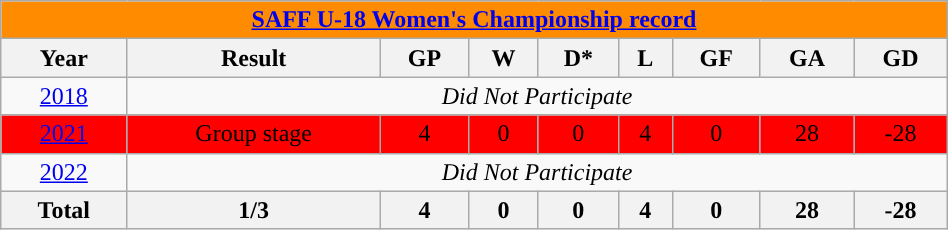<table class="wikitable" style="text-align: center; width:50%;">
<tr>
<th colspan=12 style="background: #FF8C00; color: #0000FF;"><a href='#'>SAFF U-18 Women's Championship record</a></th>
</tr>
<tr>
<th>Year</th>
<th>Result</th>
<th>GP</th>
<th>W</th>
<th>D*</th>
<th>L</th>
<th>GF</th>
<th>GA</th>
<th>GD</th>
</tr>
<tr>
<td><a href='#'>2018</a></td>
<td colspan=10><em>Did Not Participate</em></td>
</tr>
<tr bgcolor=Red>
<td><a href='#'>2021</a></td>
<td>Group stage</td>
<td>4</td>
<td>0</td>
<td>0</td>
<td>4</td>
<td>0</td>
<td>28</td>
<td>-28</td>
</tr>
<tr>
<td><a href='#'>2022</a></td>
<td colspan=10><em>Did Not Participate</em></td>
</tr>
<tr>
<th>Total</th>
<th>1/3</th>
<th>4</th>
<th>0</th>
<th>0</th>
<th>4</th>
<th>0</th>
<th>28</th>
<th>-28</th>
</tr>
</table>
